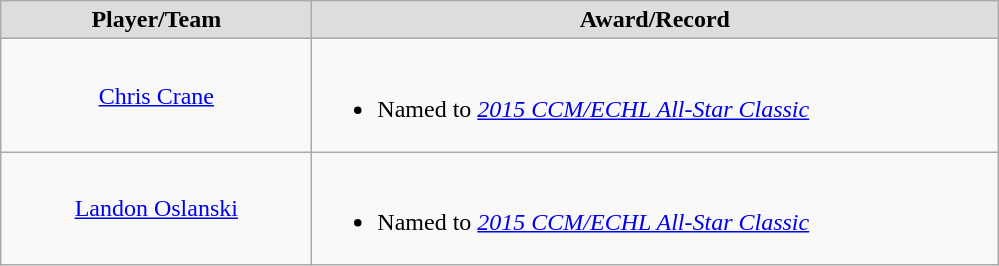<table class="wikitable" style="text-align: center;">
<tr align="center" bgcolor="dddddd">
<td><strong>Player/Team</strong></td>
<td><strong>Award/Record</strong></td>
</tr>
<tr>
<td style="width: 200px; height: 2px; text-align: center"><a href='#'>Chris Crane</a></td>
<td style="width: 450px; height: 2px; text-align: left"><br><ul><li>Named to <em><a href='#'>2015 CCM/ECHL All-Star Classic</a></em></li></ul></td>
</tr>
<tr>
<td style="width: 200px; height: 2px; text-align: center"><a href='#'>Landon Oslanski</a></td>
<td style="width: 450px; height: 2px; text-align: left"><br><ul><li>Named to <em><a href='#'>2015 CCM/ECHL All-Star Classic</a></em></li></ul></td>
</tr>
</table>
